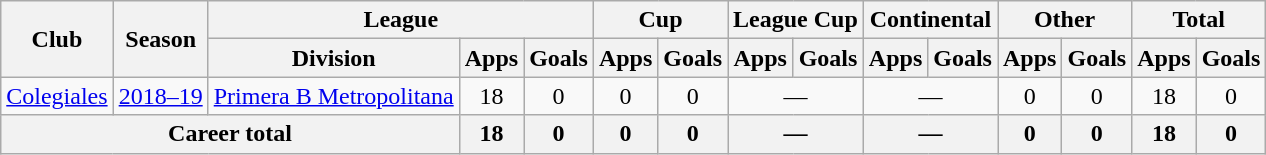<table class="wikitable" style="text-align:center">
<tr>
<th rowspan="2">Club</th>
<th rowspan="2">Season</th>
<th colspan="3">League</th>
<th colspan="2">Cup</th>
<th colspan="2">League Cup</th>
<th colspan="2">Continental</th>
<th colspan="2">Other</th>
<th colspan="2">Total</th>
</tr>
<tr>
<th>Division</th>
<th>Apps</th>
<th>Goals</th>
<th>Apps</th>
<th>Goals</th>
<th>Apps</th>
<th>Goals</th>
<th>Apps</th>
<th>Goals</th>
<th>Apps</th>
<th>Goals</th>
<th>Apps</th>
<th>Goals</th>
</tr>
<tr>
<td rowspan="1"><a href='#'>Colegiales</a></td>
<td><a href='#'>2018–19</a></td>
<td rowspan="1"><a href='#'>Primera B Metropolitana</a></td>
<td>18</td>
<td>0</td>
<td>0</td>
<td>0</td>
<td colspan="2">—</td>
<td colspan="2">—</td>
<td>0</td>
<td>0</td>
<td>18</td>
<td>0</td>
</tr>
<tr>
<th colspan="3">Career total</th>
<th>18</th>
<th>0</th>
<th>0</th>
<th>0</th>
<th colspan="2">—</th>
<th colspan="2">—</th>
<th>0</th>
<th>0</th>
<th>18</th>
<th>0</th>
</tr>
</table>
